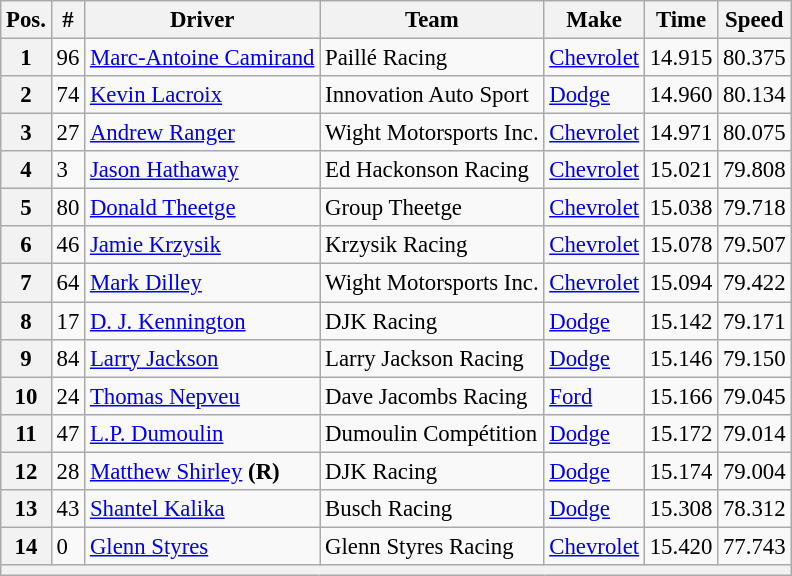<table class="wikitable" style="font-size: 95%;">
<tr>
<th>Pos.</th>
<th>#</th>
<th>Driver</th>
<th>Team</th>
<th>Make</th>
<th>Time</th>
<th>Speed</th>
</tr>
<tr>
<th>1</th>
<td>96</td>
<td><a href='#'>Marc-Antoine Camirand</a></td>
<td>Paillé Racing</td>
<td><a href='#'>Chevrolet</a></td>
<td>14.915</td>
<td>80.375</td>
</tr>
<tr>
<th>2</th>
<td>74</td>
<td><a href='#'>Kevin Lacroix</a></td>
<td>Innovation Auto Sport</td>
<td><a href='#'>Dodge</a></td>
<td>14.960</td>
<td>80.134</td>
</tr>
<tr>
<th>3</th>
<td>27</td>
<td><a href='#'>Andrew Ranger</a></td>
<td>Wight Motorsports Inc.</td>
<td><a href='#'>Chevrolet</a></td>
<td>14.971</td>
<td>80.075</td>
</tr>
<tr>
<th>4</th>
<td>3</td>
<td><a href='#'>Jason Hathaway</a></td>
<td>Ed Hackonson Racing</td>
<td><a href='#'>Chevrolet</a></td>
<td>15.021</td>
<td>79.808</td>
</tr>
<tr>
<th>5</th>
<td>80</td>
<td><a href='#'>Donald Theetge</a></td>
<td>Group Theetge</td>
<td><a href='#'>Chevrolet</a></td>
<td>15.038</td>
<td>79.718</td>
</tr>
<tr>
<th>6</th>
<td>46</td>
<td><a href='#'>Jamie Krzysik</a></td>
<td>Krzysik Racing</td>
<td><a href='#'>Chevrolet</a></td>
<td>15.078</td>
<td>79.507</td>
</tr>
<tr>
<th>7</th>
<td>64</td>
<td><a href='#'>Mark Dilley</a></td>
<td>Wight Motorsports Inc.</td>
<td><a href='#'>Chevrolet</a></td>
<td>15.094</td>
<td>79.422</td>
</tr>
<tr>
<th>8</th>
<td>17</td>
<td><a href='#'>D. J. Kennington</a></td>
<td>DJK Racing</td>
<td><a href='#'>Dodge</a></td>
<td>15.142</td>
<td>79.171</td>
</tr>
<tr>
<th>9</th>
<td>84</td>
<td><a href='#'>Larry Jackson</a></td>
<td>Larry Jackson Racing</td>
<td><a href='#'>Dodge</a></td>
<td>15.146</td>
<td>79.150</td>
</tr>
<tr>
<th>10</th>
<td>24</td>
<td><a href='#'>Thomas Nepveu</a></td>
<td>Dave Jacombs Racing</td>
<td><a href='#'>Ford</a></td>
<td>15.166</td>
<td>79.045</td>
</tr>
<tr>
<th>11</th>
<td>47</td>
<td><a href='#'>L.P. Dumoulin</a></td>
<td>Dumoulin Compétition</td>
<td><a href='#'>Dodge</a></td>
<td>15.172</td>
<td>79.014</td>
</tr>
<tr>
<th>12</th>
<td>28</td>
<td><a href='#'>Matthew Shirley</a> <strong>(R)</strong></td>
<td>DJK Racing</td>
<td><a href='#'>Dodge</a></td>
<td>15.174</td>
<td>79.004</td>
</tr>
<tr>
<th>13</th>
<td>43</td>
<td><a href='#'>Shantel Kalika</a></td>
<td>Busch Racing</td>
<td><a href='#'>Dodge</a></td>
<td>15.308</td>
<td>78.312</td>
</tr>
<tr>
<th>14</th>
<td>0</td>
<td><a href='#'>Glenn Styres</a></td>
<td>Glenn Styres Racing</td>
<td><a href='#'>Chevrolet</a></td>
<td>15.420</td>
<td>77.743</td>
</tr>
<tr>
<th colspan="7"></th>
</tr>
</table>
